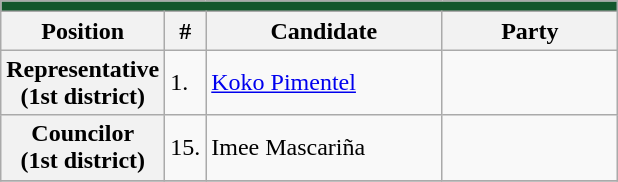<table class="wikitable plainrowheaders" style=font-size:90%">
<tr>
<td colspan="5" bgcolor="#14572c"></td>
</tr>
<tr>
<th>Position</th>
<th>#</th>
<th width="150px">Candidate</th>
<th colspan="2" width="110px">Party</th>
</tr>
<tr>
<th scope="row">Representative<br>(1st district)</th>
<td>1.</td>
<td><a href='#'>Koko Pimentel</a></td>
<td></td>
</tr>
<tr>
<th scope="row">Councilor<br>(1st district)</th>
<td>15.</td>
<td>Imee Mascariña</td>
<td></td>
</tr>
<tr>
</tr>
</table>
